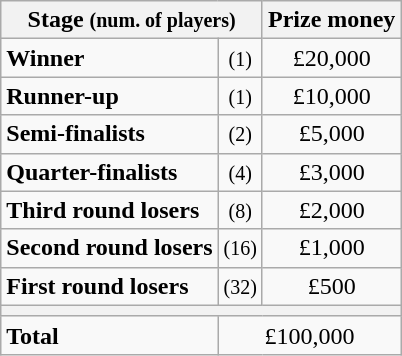<table class="wikitable">
<tr>
<th colspan=2>Stage <small>(num. of players)</small></th>
<th>Prize money</th>
</tr>
<tr>
<td><strong>Winner</strong></td>
<td align=center><small>(1)</small></td>
<td align=center>£20,000</td>
</tr>
<tr>
<td><strong>Runner-up</strong></td>
<td align=center><small>(1)</small></td>
<td align=center>£10,000</td>
</tr>
<tr>
<td><strong>Semi-finalists</strong></td>
<td align=center><small>(2)</small></td>
<td align=center>£5,000</td>
</tr>
<tr>
<td><strong>Quarter-finalists</strong></td>
<td align=center><small>(4)</small></td>
<td align=center>£3,000</td>
</tr>
<tr>
<td><strong>Third round losers</strong></td>
<td align=center><small>(8)</small></td>
<td align=center>£2,000</td>
</tr>
<tr>
<td><strong>Second round losers</strong></td>
<td align=center><small>(16)</small></td>
<td align=center>£1,000</td>
</tr>
<tr>
<td><strong>First round losers</strong></td>
<td align=center><small>(32)</small></td>
<td align=center>£500</td>
</tr>
<tr>
<th colspan=3></th>
</tr>
<tr>
<td><strong>Total</strong></td>
<td align=center colspan=2>£100,000</td>
</tr>
</table>
